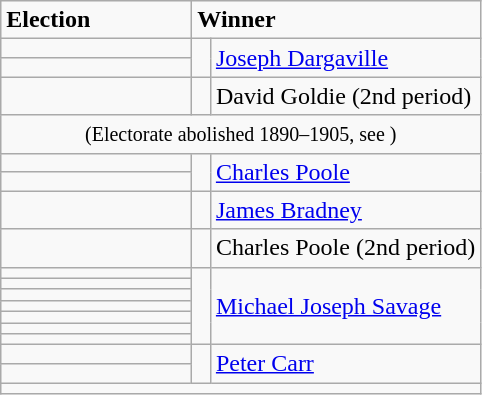<table class="wikitable">
<tr>
<td width=120><strong>Election</strong></td>
<td width=175 colspan=2><strong>Winner</strong></td>
</tr>
<tr>
<td></td>
<td width=5 rowspan=2 bgcolor=></td>
<td rowspan=2><a href='#'>Joseph Dargaville</a></td>
</tr>
<tr>
<td></td>
</tr>
<tr>
<td></td>
<td bgcolor=></td>
<td>David Goldie (2nd period)</td>
</tr>
<tr>
<td colspan=3 align=center><small> (Electorate abolished 1890–1905, see )</small></td>
</tr>
<tr>
<td></td>
<td width=5 rowspan=2 bgcolor=></td>
<td rowspan=2><a href='#'>Charles Poole</a></td>
</tr>
<tr>
<td></td>
</tr>
<tr>
<td></td>
<td bgcolor=></td>
<td><a href='#'>James Bradney</a></td>
</tr>
<tr>
<td></td>
<td bgcolor=></td>
<td>Charles Poole (2nd period)</td>
</tr>
<tr>
<td></td>
<td rowspan=7 bgcolor=></td>
<td rowspan=7><a href='#'>Michael Joseph Savage</a></td>
</tr>
<tr>
<td></td>
</tr>
<tr>
<td></td>
</tr>
<tr>
<td></td>
</tr>
<tr>
<td></td>
</tr>
<tr>
<td></td>
</tr>
<tr>
<td></td>
</tr>
<tr>
<td></td>
<td rowspan=2 bgcolor=></td>
<td rowspan=2><a href='#'>Peter Carr</a></td>
</tr>
<tr>
<td></td>
</tr>
<tr>
<td colspan=3 align=center></td>
</tr>
</table>
